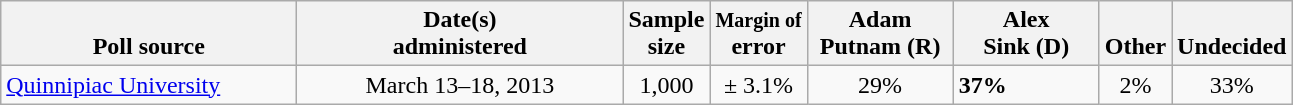<table class="wikitable">
<tr valign= bottom>
<th style="width:190px;">Poll source</th>
<th style="width:210px;">Date(s)<br>administered</th>
<th class=small>Sample<br>size</th>
<th><small>Margin of</small><br>error</th>
<th style="width:90px;">Adam<br>Putnam (R)</th>
<th style="width:90px;">Alex<br>Sink (D)</th>
<th>Other</th>
<th>Undecided</th>
</tr>
<tr>
<td><a href='#'>Quinnipiac University</a></td>
<td align=center>March 13–18, 2013</td>
<td align=center>1,000</td>
<td align=center>± 3.1%</td>
<td align=center>29%</td>
<td><strong>37%</strong></td>
<td align=center>2%</td>
<td align=center>33%</td>
</tr>
</table>
